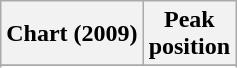<table class="wikitable sortable plainrowheaders" style="text-align:center">
<tr>
<th scope="col">Chart (2009)</th>
<th scope="col">Peak<br>position</th>
</tr>
<tr>
</tr>
<tr>
</tr>
<tr>
</tr>
<tr>
</tr>
</table>
